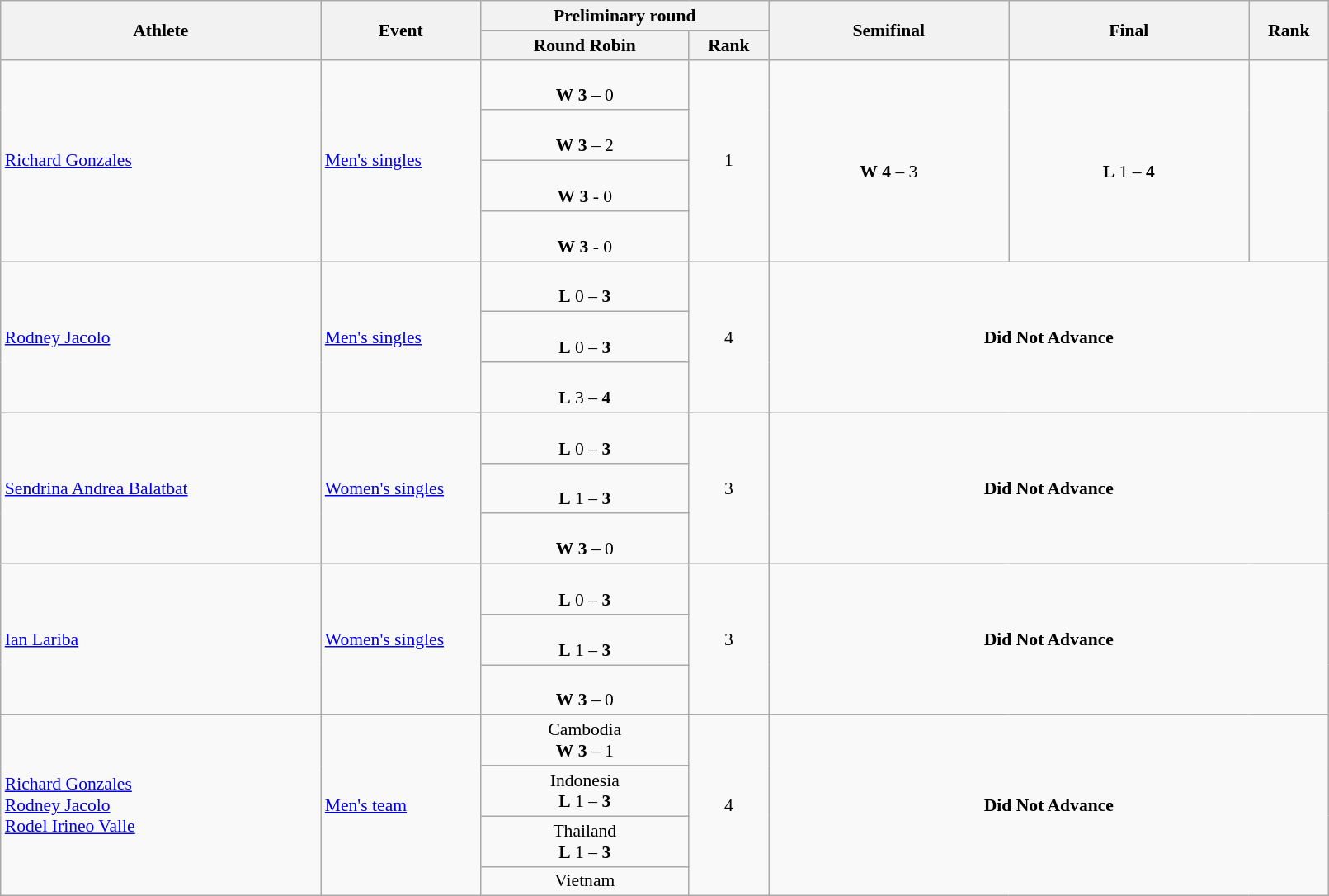<table class="wikitable" width="85%" style="text-align:center; font-size:90%">
<tr>
<th rowspan="2" width="20%">Athlete</th>
<th rowspan="2" width="10%">Event</th>
<th colspan="2" width="15%">Preliminary round</th>
<th rowspan="2" width="15%">Semifinal</th>
<th rowspan="2" width="15%">Final</th>
<th rowspan="2" width="5%">Rank</th>
</tr>
<tr>
<th width="13%">Round Robin</th>
<th width="5%">Rank</th>
</tr>
<tr>
<td rowspan=4 align=left><a href='#'>Richard Gonzales</a></td>
<td rowspan=4 align=left><a href='#'>Men's singles</a></td>
<td> <br> <strong>W</strong> <strong>3</strong> – 0</td>
<td rowspan=4>1 <strong></strong></td>
<td rowspan=4> <br> <strong>W</strong> <strong>4</strong> – 3</td>
<td rowspan=4> <br> <strong>L</strong> 1 – <strong>4</strong></td>
<td rowspan=4></td>
</tr>
<tr>
<td> <br> <strong>W</strong> <strong>3</strong> – 2</td>
</tr>
<tr>
<td> <br> <strong>W</strong> <strong>3</strong> - 0</td>
</tr>
<tr>
<td> <br> <strong>W</strong> <strong>3</strong> - 0</td>
</tr>
<tr>
<td rowspan=3 align=left><a href='#'>Rodney Jacolo</a></td>
<td rowspan=3 align=left><a href='#'>Men's singles</a></td>
<td> <br><strong>L</strong> 0 – <strong>3</strong></td>
<td rowspan=3>4</td>
<td rowspan=3 colspan=3><strong>Did Not Advance</strong></td>
</tr>
<tr>
<td> <br> <strong>L</strong> 0 – <strong>3</strong></td>
</tr>
<tr>
<td> <br> <strong>L</strong> 3 – <strong>4</strong></td>
</tr>
<tr>
<td rowspan=3 align=left><a href='#'>Sendrina Andrea Balatbat</a></td>
<td rowspan=3 align=left><a href='#'>Women's singles</a></td>
<td> <br> <strong>L</strong> 0 – <strong>3</strong></td>
<td rowspan=3>3</td>
<td rowspan=3 colspan=3><strong>Did Not Advance</strong></td>
</tr>
<tr>
<td> <br> <strong>L</strong> 1 – <strong>3</strong></td>
</tr>
<tr>
<td> <br> <strong>W</strong> <strong>3</strong> – 0</td>
</tr>
<tr>
<td rowspan=3 align=left><a href='#'>Ian Lariba</a></td>
<td rowspan=3 align=left><a href='#'>Women's singles</a></td>
<td><br> <strong>L</strong> 0 – <strong>3</strong></td>
<td rowspan=3>3</td>
<td rowspan=3 colspan=3><strong>Did Not Advance</strong></td>
</tr>
<tr>
<td> <br> <strong>L</strong> 1 – <strong>3</strong></td>
</tr>
<tr>
<td> <br> <strong>W</strong> <strong>3</strong> – 0</td>
</tr>
<tr>
<td rowspan=4 align=left><a href='#'>Richard Gonzales</a><br><a href='#'>Rodney Jacolo</a><br><a href='#'>Rodel Irineo Valle</a></td>
<td rowspan=4 align=left><a href='#'>Men's team</a></td>
<td>Cambodia <br> <strong>W</strong> <strong>3</strong> – 1</td>
<td rowspan=4>4</td>
<td rowspan=4 colspan=3><strong>Did Not Advance</strong></td>
</tr>
<tr>
<td>Indonesia <br> <strong>L</strong> 1 – <strong>3</strong></td>
</tr>
<tr>
<td>Thailand <br> <strong>L</strong> 1 – <strong>3</strong></td>
</tr>
<tr>
<td>Vietnam</td>
</tr>
</table>
